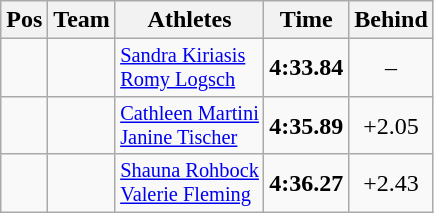<table class="wikitable" style="text-align:center">
<tr>
<th>Pos</th>
<th>Team</th>
<th>Athletes</th>
<th>Time</th>
<th>Behind</th>
</tr>
<tr>
<td></td>
<td style="text-align:left"></td>
<td style="text-align:left; font-size:85%"><a href='#'>Sandra Kiriasis</a><br><a href='#'>Romy Logsch</a></td>
<td><strong>4:33.84</strong></td>
<td>–</td>
</tr>
<tr>
<td></td>
<td style="text-align:left"></td>
<td style="text-align:left; font-size:85%"><a href='#'>Cathleen Martini</a><br><a href='#'>Janine Tischer</a></td>
<td><strong>4:35.89</strong></td>
<td>+2.05</td>
</tr>
<tr>
<td></td>
<td style="text-align:left"></td>
<td style="text-align:left; font-size:85%"><a href='#'>Shauna Rohbock</a><br><a href='#'>Valerie Fleming</a></td>
<td><strong>4:36.27</strong></td>
<td>+2.43</td>
</tr>
</table>
